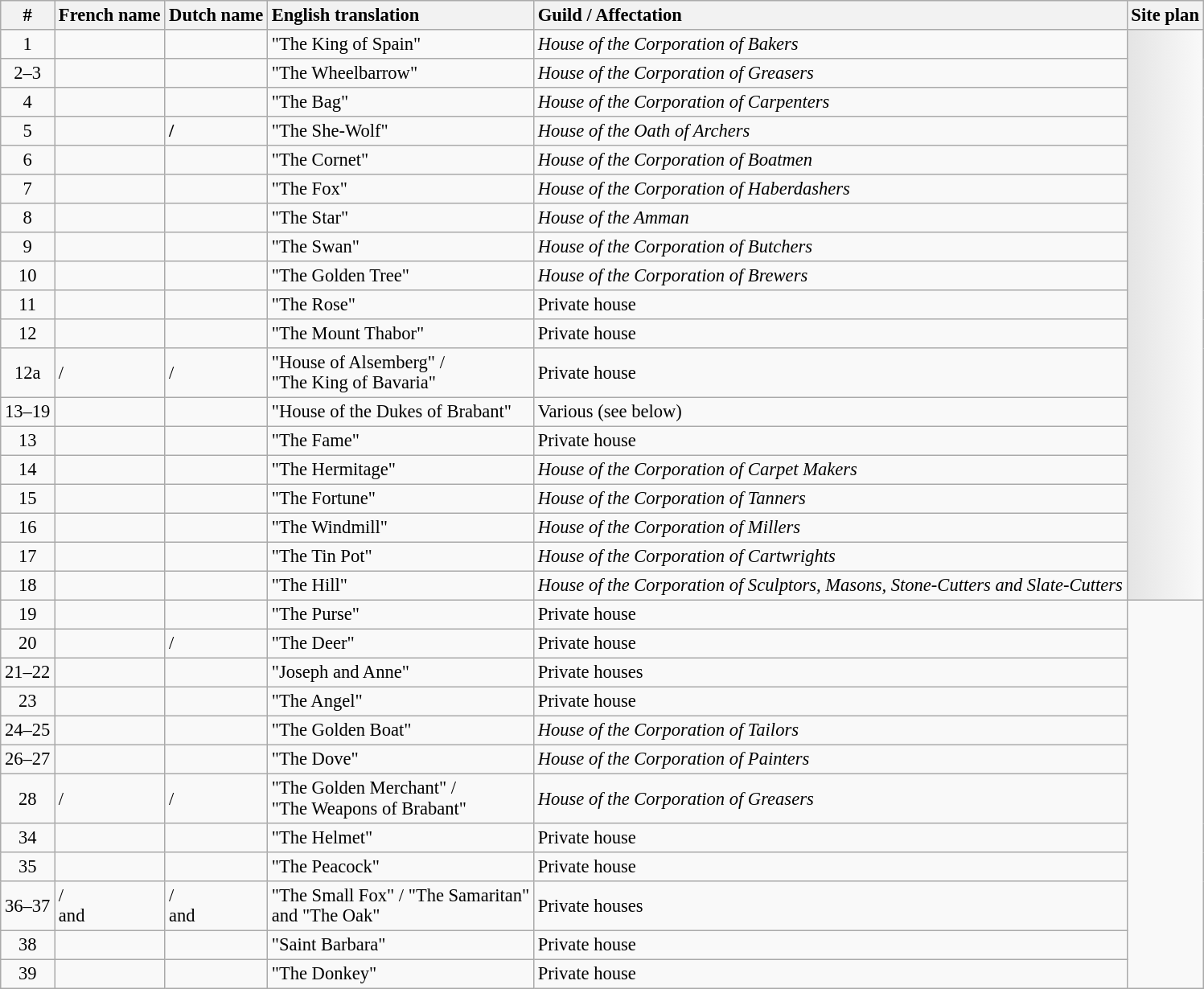<table class="wikitable"  style="font-size:94%;">
<tr>
<th>#</th>
<th style="text-align:left">French name</th>
<th style="text-align:left">Dutch name</th>
<th style="text-align:left">English translation</th>
<th style="text-align:left">Guild / Affectation</th>
<th>Site plan</th>
</tr>
<tr>
<td style="text-align:center;">1</td>
<td><strong></strong></td>
<td><strong></strong></td>
<td>"The King of Spain"</td>
<td><em>House of the Corporation of Bakers</em></td>
<th rowspan=19 style="padding:10px; background-image: linear-gradient(to right, #e4e4e4, #f9f9f9);"></th>
</tr>
<tr>
<td style="text-align:center;">2–3</td>
<td><strong></strong></td>
<td><strong></strong></td>
<td>"The Wheelbarrow"</td>
<td><em>House of the Corporation of Greasers</em></td>
</tr>
<tr>
<td style="text-align:center;">4</td>
<td><strong></strong></td>
<td><strong></strong></td>
<td>"The Bag"</td>
<td><em>House of the Corporation of Carpenters</em></td>
</tr>
<tr>
<td style="text-align:center;">5</td>
<td><strong></strong></td>
<td><strong> / </strong></td>
<td>"The She-Wolf"</td>
<td><em>House of the Oath of Archers</em></td>
</tr>
<tr>
<td style="text-align:center;">6</td>
<td><strong></strong></td>
<td><strong></strong></td>
<td>"The Cornet"</td>
<td><em>House of the Corporation of Boatmen</em></td>
</tr>
<tr>
<td style="text-align:center;">7</td>
<td><strong></strong></td>
<td><strong></strong></td>
<td>"The Fox"</td>
<td><em>House of the Corporation of Haberdashers</em></td>
</tr>
<tr>
<td style="text-align:center;">8</td>
<td><strong></strong></td>
<td><strong></strong></td>
<td>"The Star"</td>
<td><em>House of the Amman</em></td>
</tr>
<tr>
<td style="text-align:center;">9</td>
<td><strong></strong></td>
<td><strong></strong></td>
<td>"The Swan"</td>
<td><em>House of the Corporation of Butchers</em></td>
</tr>
<tr>
<td style="text-align:center;">10</td>
<td><strong></strong></td>
<td><strong></strong></td>
<td>"The Golden Tree"</td>
<td><em>House of the Corporation of Brewers</em></td>
</tr>
<tr>
<td style="text-align:center;">11</td>
<td><strong></strong></td>
<td><strong></strong></td>
<td>"The Rose"</td>
<td>Private house</td>
</tr>
<tr>
<td style="text-align:center;">12</td>
<td><strong></strong></td>
<td><strong></strong></td>
<td>"The Mount Thabor"</td>
<td>Private house</td>
</tr>
<tr>
<td style="text-align:center;">12a</td>
<td><strong></strong> /<br><strong></strong></td>
<td><strong></strong> /<br><strong></strong></td>
<td>"House of Alsemberg" /<br> "The King of Bavaria"</td>
<td>Private house</td>
</tr>
<tr>
<td style="text-align:center;">13–19</td>
<td><strong></strong></td>
<td><strong></strong></td>
<td>"House of the Dukes of Brabant"</td>
<td>Various (see below)</td>
</tr>
<tr>
<td style="text-align:center;">13</td>
<td><strong></strong></td>
<td><strong></strong></td>
<td>"The Fame"</td>
<td>Private house</td>
</tr>
<tr>
<td style="text-align:center;">14</td>
<td><strong></strong></td>
<td><strong></strong></td>
<td>"The Hermitage"</td>
<td><em>House of the Corporation of Carpet Makers</em></td>
</tr>
<tr>
<td style="text-align:center;">15</td>
<td><strong></strong></td>
<td><strong></strong></td>
<td>"The Fortune"</td>
<td><em>House of the Corporation of Tanners</em></td>
</tr>
<tr>
<td style="text-align:center;">16</td>
<td><strong></strong></td>
<td><strong></strong></td>
<td>"The Windmill"</td>
<td><em>House of the Corporation of Millers</em></td>
</tr>
<tr>
<td style="text-align:center;">17</td>
<td><strong></strong></td>
<td><strong></strong></td>
<td>"The Tin Pot"</td>
<td><em>House of the Corporation of Cartwrights</em></td>
</tr>
<tr>
<td style="text-align:center;">18</td>
<td><strong></strong></td>
<td><strong></strong></td>
<td>"The Hill"</td>
<td><em>House of the Corporation of Sculptors, Masons, Stone-Cutters and Slate-Cutters</em></td>
</tr>
<tr>
<td style="text-align:center;">19</td>
<td><strong></strong></td>
<td><strong></strong></td>
<td>"The Purse"</td>
<td>Private house</td>
</tr>
<tr>
<td style="text-align:center;">20</td>
<td><strong></strong></td>
<td><strong></strong> / <strong></strong></td>
<td>"The Deer"</td>
<td>Private house</td>
</tr>
<tr>
<td style="text-align:center;">21–22</td>
<td><strong></strong></td>
<td><strong></strong></td>
<td>"Joseph and Anne"</td>
<td>Private houses</td>
</tr>
<tr>
<td style="text-align:center;">23</td>
<td><strong></strong></td>
<td><strong></strong></td>
<td>"The Angel"</td>
<td>Private house</td>
</tr>
<tr>
<td style="text-align:center;">24–25</td>
<td><strong></strong></td>
<td><strong></strong></td>
<td>"The Golden Boat"</td>
<td><em>House of the Corporation of Tailors</em></td>
</tr>
<tr>
<td style="text-align:center;">26–27</td>
<td><strong></strong></td>
<td><strong></strong></td>
<td>"The Dove"</td>
<td><em>House of the Corporation of Painters</em></td>
</tr>
<tr>
<td style="text-align:center;">28</td>
<td><strong></strong> /<br> <strong></strong></td>
<td><strong></strong> /<br> <strong></strong></td>
<td>"The Golden Merchant" /<br> "The Weapons of Brabant"</td>
<td><em>House of the Corporation of Greasers</em></td>
</tr>
<tr>
<td style="text-align:center;">34</td>
<td><strong></strong></td>
<td><strong></strong></td>
<td>"The Helmet"</td>
<td>Private house</td>
</tr>
<tr>
<td style="text-align:center;">35</td>
<td><strong></strong></td>
<td><strong></strong></td>
<td>"The Peacock"</td>
<td>Private house</td>
</tr>
<tr>
<td style="text-align:center;">36–37</td>
<td><strong></strong> / <strong></strong> <br>and <strong></strong></td>
<td><strong></strong> / <strong></strong> <br>and <strong></strong></td>
<td>"The Small Fox" / "The Samaritan" <br>and "The Oak"</td>
<td>Private houses</td>
</tr>
<tr>
<td style="text-align:center;">38</td>
<td><strong></strong></td>
<td><strong></strong></td>
<td>"Saint Barbara"</td>
<td>Private house</td>
</tr>
<tr>
<td style="text-align:center;">39</td>
<td><strong></strong></td>
<td><strong></strong></td>
<td>"The Donkey"</td>
<td>Private house</td>
</tr>
</table>
